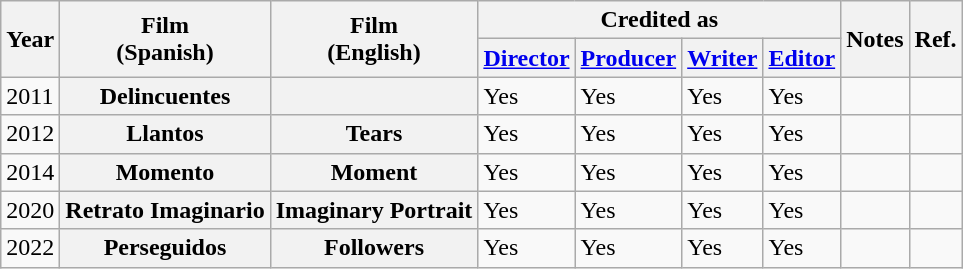<table class="wikitable">
<tr>
<th rowspan="2">Year</th>
<th rowspan="2">Film<br>(Spanish)</th>
<th rowspan="2">Film<br>(English)</th>
<th colspan="4">Credited as</th>
<th rowspan="2">Notes</th>
<th rowspan="2">Ref.</th>
</tr>
<tr>
<th><a href='#'>Director</a></th>
<th><a href='#'>Producer</a></th>
<th><a href='#'>Writer</a></th>
<th><a href='#'>Editor</a></th>
</tr>
<tr>
<td>2011</td>
<th>Delincuentes</th>
<th></th>
<td>Yes</td>
<td>Yes</td>
<td>Yes</td>
<td>Yes</td>
<td></td>
<td></td>
</tr>
<tr>
<td>2012</td>
<th>Llantos</th>
<th>Tears</th>
<td>Yes</td>
<td>Yes</td>
<td>Yes</td>
<td>Yes</td>
<td></td>
<td></td>
</tr>
<tr>
<td>2014</td>
<th>Momento</th>
<th>Moment</th>
<td>Yes</td>
<td>Yes</td>
<td>Yes</td>
<td>Yes</td>
<td></td>
<td></td>
</tr>
<tr>
<td>2020</td>
<th>Retrato Imaginario</th>
<th>Imaginary Portrait</th>
<td>Yes</td>
<td>Yes</td>
<td>Yes</td>
<td>Yes</td>
<td></td>
<td></td>
</tr>
<tr>
<td>2022</td>
<th>Perseguidos</th>
<th>Followers</th>
<td>Yes</td>
<td>Yes</td>
<td>Yes</td>
<td>Yes</td>
<td></td>
<td></td>
</tr>
</table>
